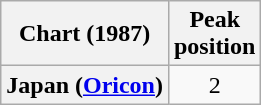<table class="wikitable plainrowheaders" style="text-align:center">
<tr>
<th>Chart (1987)</th>
<th>Peak<br>position</th>
</tr>
<tr>
<th scope="row">Japan (<a href='#'>Oricon</a>)</th>
<td>2</td>
</tr>
</table>
